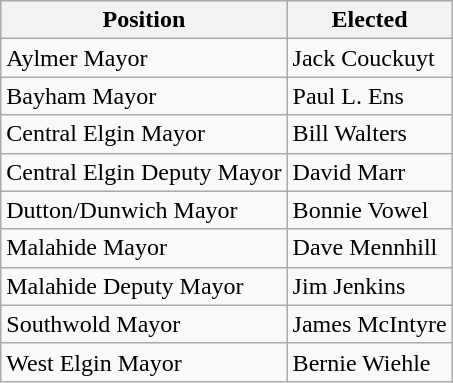<table class="wikitable">
<tr>
<th>Position</th>
<th>Elected</th>
</tr>
<tr>
<td>Aylmer Mayor</td>
<td>Jack Couckuyt</td>
</tr>
<tr>
<td>Bayham Mayor</td>
<td>Paul L. Ens</td>
</tr>
<tr>
<td>Central Elgin Mayor</td>
<td>Bill Walters</td>
</tr>
<tr>
<td>Central Elgin Deputy Mayor</td>
<td>David Marr</td>
</tr>
<tr>
<td>Dutton/Dunwich Mayor</td>
<td>Bonnie Vowel</td>
</tr>
<tr>
<td>Malahide Mayor</td>
<td>Dave Mennhill</td>
</tr>
<tr>
<td>Malahide Deputy Mayor</td>
<td>Jim Jenkins</td>
</tr>
<tr>
<td>Southwold Mayor</td>
<td>James McIntyre</td>
</tr>
<tr>
<td>West Elgin Mayor</td>
<td>Bernie Wiehle</td>
</tr>
</table>
